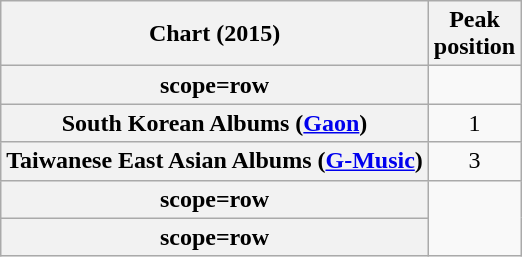<table class="wikitable sortable plainrowheaders" style="text-align:center;">
<tr>
<th>Chart (2015)</th>
<th>Peak<br>position</th>
</tr>
<tr>
<th>scope=row </th>
</tr>
<tr>
<th scope="row">South Korean Albums (<a href='#'>Gaon</a>)</th>
<td>1</td>
</tr>
<tr>
<th scope="row">Taiwanese East Asian Albums (<a href='#'>G-Music</a>)</th>
<td>3</td>
</tr>
<tr>
<th>scope=row </th>
</tr>
<tr>
<th>scope=row </th>
</tr>
</table>
